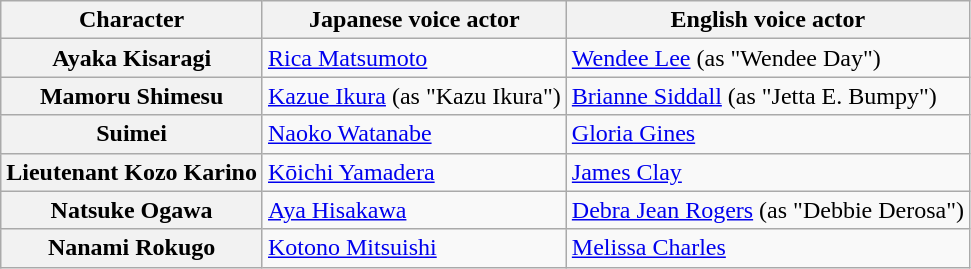<table class="wikitable">
<tr>
<th>Character</th>
<th>Japanese voice actor</th>
<th>English voice actor</th>
</tr>
<tr>
<th>Ayaka Kisaragi</th>
<td><a href='#'>Rica Matsumoto</a></td>
<td><a href='#'>Wendee Lee</a> (as "Wendee Day")</td>
</tr>
<tr>
<th>Mamoru Shimesu</th>
<td><a href='#'>Kazue Ikura</a> (as "Kazu Ikura")</td>
<td><a href='#'>Brianne Siddall</a> (as "Jetta E. Bumpy")</td>
</tr>
<tr>
<th>Suimei</th>
<td><a href='#'>Naoko Watanabe</a></td>
<td><a href='#'>Gloria Gines</a></td>
</tr>
<tr>
<th>Lieutenant Kozo Karino</th>
<td><a href='#'>Kōichi Yamadera</a></td>
<td><a href='#'>James Clay</a></td>
</tr>
<tr>
<th>Natsuke Ogawa</th>
<td><a href='#'>Aya Hisakawa</a></td>
<td><a href='#'>Debra Jean Rogers</a> (as "Debbie Derosa")</td>
</tr>
<tr>
<th>Nanami Rokugo</th>
<td><a href='#'>Kotono Mitsuishi</a></td>
<td><a href='#'>Melissa Charles</a></td>
</tr>
</table>
